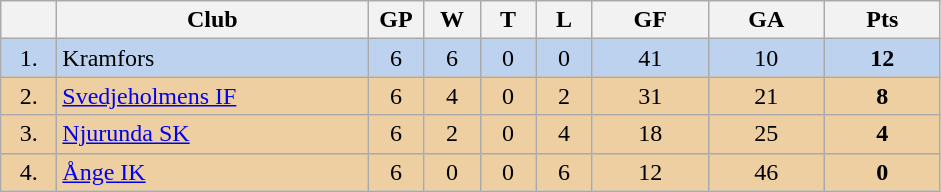<table class="wikitable">
<tr>
<th width="30"></th>
<th width="200">Club</th>
<th width="30">GP</th>
<th width="30">W</th>
<th width="30">T</th>
<th width="30">L</th>
<th width="70">GF</th>
<th width="70">GA</th>
<th width="70">Pts</th>
</tr>
<tr bgcolor="#BCD2EE" align="center">
<td>1.</td>
<td align="left">Kramfors</td>
<td>6</td>
<td>6</td>
<td>0</td>
<td>0</td>
<td>41</td>
<td>10</td>
<td><strong>12</strong></td>
</tr>
<tr bgcolor="#EECFA1" align="center">
<td>2.</td>
<td align="left"><a href='#'>Svedjeholmens IF</a></td>
<td>6</td>
<td>4</td>
<td>0</td>
<td>2</td>
<td>31</td>
<td>21</td>
<td><strong>8</strong></td>
</tr>
<tr bgcolor="#EECFA1" align="center">
<td>3.</td>
<td align="left"><a href='#'>Njurunda SK</a></td>
<td>6</td>
<td>2</td>
<td>0</td>
<td>4</td>
<td>18</td>
<td>25</td>
<td><strong>4</strong></td>
</tr>
<tr bgcolor="#EECFA1" align="center">
<td>4.</td>
<td align="left"><a href='#'>Ånge IK</a></td>
<td>6</td>
<td>0</td>
<td>0</td>
<td>6</td>
<td>12</td>
<td>46</td>
<td><strong>0</strong></td>
</tr>
</table>
